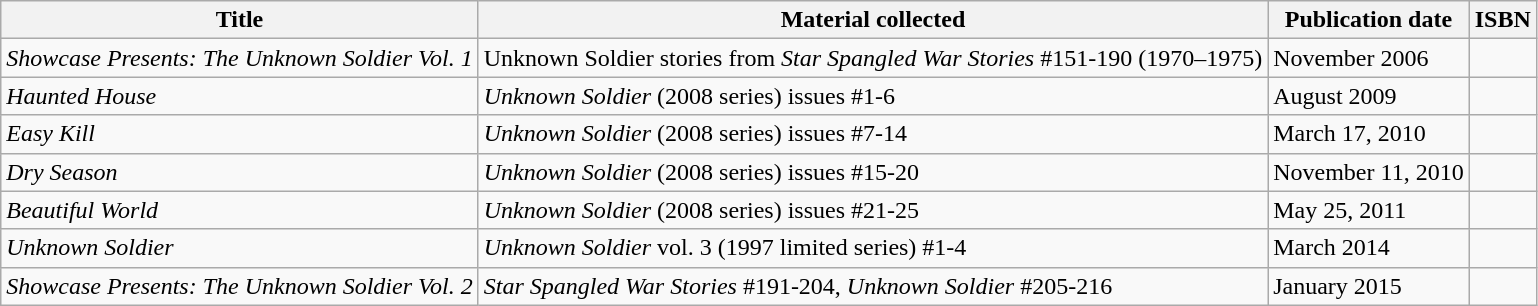<table class="wikitable">
<tr>
<th>Title</th>
<th>Material collected</th>
<th>Publication date</th>
<th>ISBN</th>
</tr>
<tr>
<td><em>Showcase Presents: The Unknown Soldier Vol. 1</em></td>
<td>Unknown Soldier stories from <em>Star Spangled War Stories</em> #151-190 (1970–1975)</td>
<td>November 2006</td>
<td align="right"></td>
</tr>
<tr>
<td><em>Haunted House</em></td>
<td><em>Unknown Soldier</em> (2008 series) issues #1-6</td>
<td>August 2009</td>
<td></td>
</tr>
<tr>
<td><em>Easy Kill</em></td>
<td><em>Unknown Soldier</em> (2008 series) issues #7-14</td>
<td>March 17, 2010</td>
<td></td>
</tr>
<tr>
<td><em>Dry Season</em></td>
<td><em>Unknown Soldier</em> (2008 series) issues #15-20</td>
<td>November 11, 2010</td>
<td></td>
</tr>
<tr>
<td><em>Beautiful World</em></td>
<td><em>Unknown Soldier</em> (2008 series) issues #21-25</td>
<td>May 25, 2011</td>
<td></td>
</tr>
<tr>
<td><em>Unknown Soldier</em></td>
<td><em>Unknown Soldier</em> vol. 3 (1997 limited series) #1-4</td>
<td>March 2014</td>
<td align="right"></td>
</tr>
<tr>
<td><em>Showcase Presents: The Unknown Soldier Vol. 2</em></td>
<td><em>Star Spangled War Stories</em> #191-204, <em>Unknown Soldier</em> #205-216</td>
<td>January 2015</td>
<td align="right"></td>
</tr>
</table>
